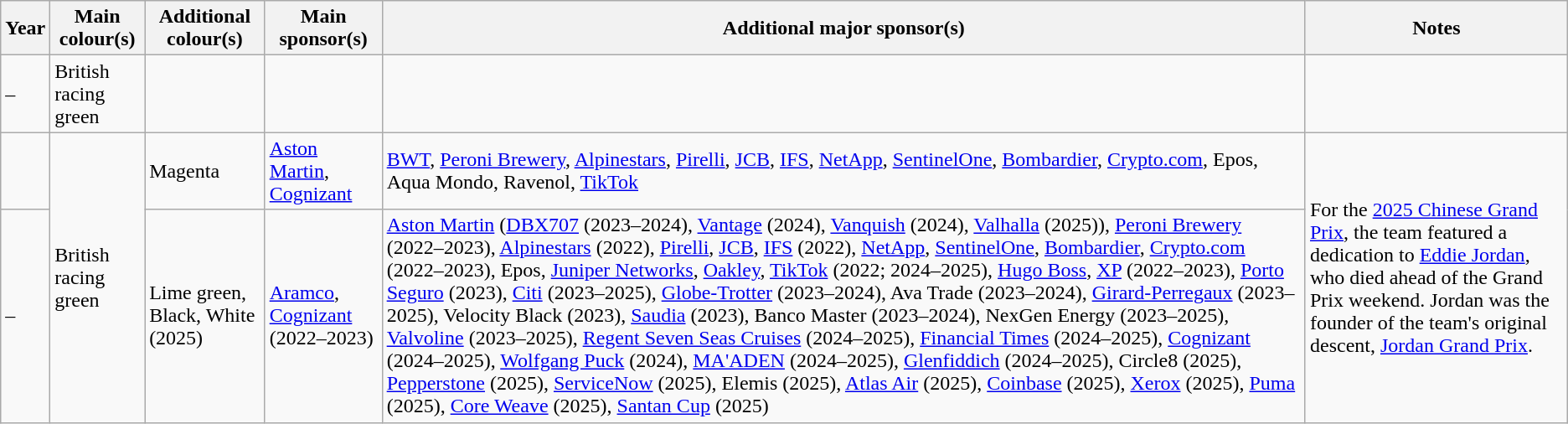<table class="wikitable">
<tr>
<th>Year</th>
<th>Main colour(s)</th>
<th>Additional colour(s)</th>
<th>Main sponsor(s)</th>
<th>Additional major sponsor(s)</th>
<th>Notes</th>
</tr>
<tr>
<td>–</td>
<td>British racing green</td>
<td></td>
<td></td>
<td></td>
<td></td>
</tr>
<tr>
<td></td>
<td rowspan="2">British racing green</td>
<td>Magenta</td>
<td><a href='#'>Aston Martin</a>, <a href='#'>Cognizant</a></td>
<td><a href='#'>BWT</a>, <a href='#'>Peroni Brewery</a>, <a href='#'>Alpinestars</a>, <a href='#'>Pirelli</a>, <a href='#'>JCB</a>, <a href='#'>IFS</a>, <a href='#'>NetApp</a>, <a href='#'>SentinelOne</a>, <a href='#'>Bombardier</a>, <a href='#'>Crypto.com</a>, Epos, Aqua Mondo, Ravenol, <a href='#'>TikTok</a></td>
<td rowspan="2">For the <a href='#'>2025 Chinese Grand Prix</a>, the team featured a dedication to <a href='#'>Eddie Jordan</a>, who died ahead of the Grand Prix weekend. Jordan was the founder of the team's original descent, <a href='#'>Jordan Grand Prix</a>.</td>
</tr>
<tr>
<td>–</td>
<td>Lime green, Black, White (2025)</td>
<td><a href='#'>Aramco</a>, <a href='#'>Cognizant</a> (2022–2023)</td>
<td><a href='#'>Aston Martin</a> (<a href='#'>DBX707</a> (2023–2024), <a href='#'>Vantage</a> (2024), <a href='#'>Vanquish</a> (2024), <a href='#'>Valhalla</a> (2025)), <a href='#'>Peroni Brewery</a> (2022–2023), <a href='#'>Alpinestars</a> (2022), <a href='#'>Pirelli</a>, <a href='#'>JCB</a>, <a href='#'>IFS</a> (2022), <a href='#'>NetApp</a>, <a href='#'>SentinelOne</a>, <a href='#'>Bombardier</a>, <a href='#'>Crypto.com</a> (2022–2023), Epos, <a href='#'>Juniper Networks</a>, <a href='#'>Oakley</a>, <a href='#'>TikTok</a> (2022; 2024–2025), <a href='#'>Hugo Boss</a>, <a href='#'>XP</a> (2022–2023), <a href='#'>Porto Seguro</a> (2023), <a href='#'>Citi</a> (2023–2025), <a href='#'>Globe-Trotter</a> (2023–2024), Ava Trade (2023–2024), <a href='#'>Girard-Perregaux</a> (2023–2025), Velocity Black (2023), <a href='#'>Saudia</a> (2023), Banco Master (2023–2024), NexGen Energy (2023–2025), <a href='#'>Valvoline</a> (2023–2025), <a href='#'>Regent Seven Seas Cruises</a> (2024–2025), <a href='#'>Financial Times</a> (2024–2025), <a href='#'>Cognizant</a> (2024–2025), <a href='#'>Wolfgang Puck</a> (2024), <a href='#'>MA'ADEN</a> (2024–2025), <a href='#'>Glenfiddich</a> (2024–2025), Circle8 (2025), <a href='#'>Pepperstone</a> (2025), <a href='#'>ServiceNow</a> (2025), Elemis (2025), <a href='#'>Atlas Air</a> (2025), <a href='#'>Coinbase</a> (2025), <a href='#'>Xerox</a> (2025), <a href='#'>Puma</a> (2025), <a href='#'>Core Weave</a> (2025), <a href='#'>Santan Cup</a> (2025)</td>
</tr>
</table>
